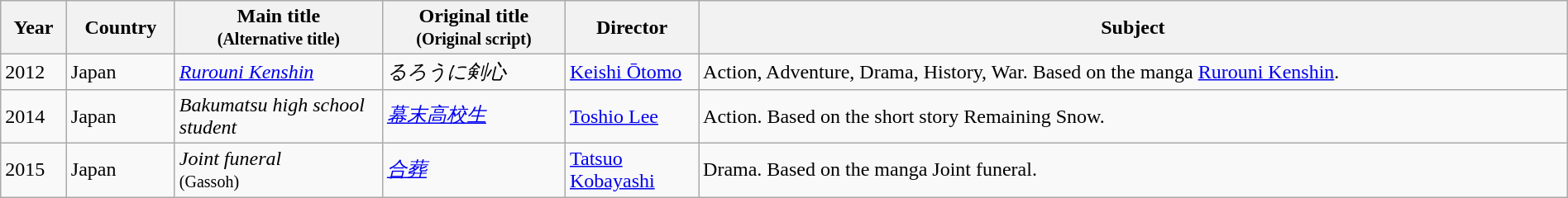<table class="wikitable sortable" style="width:100%;">
<tr>
<th>Year</th>
<th width= 80>Country</th>
<th class="unsortable" style="width:160px;">Main title<br><small>(Alternative title)</small></th>
<th class="unsortable" style="width:140px;">Original title<br><small>(Original script)</small></th>
<th width=100>Director</th>
<th class="unsortable">Subject</th>
</tr>
<tr>
<td>2012</td>
<td>Japan</td>
<td><em><a href='#'>Rurouni Kenshin</a></em></td>
<td><em>るろうに剣心</em></td>
<td><a href='#'>Keishi Ōtomo</a></td>
<td>Action, Adventure, Drama, History, War. Based on the manga <a href='#'>Rurouni Kenshin</a>.</td>
</tr>
<tr>
<td>2014</td>
<td>Japan</td>
<td><em>Bakumatsu high school student</em></td>
<td><em><a href='#'>幕末高校生</a></em></td>
<td><a href='#'>Toshio Lee</a></td>
<td>Action. Based on the short story Remaining Snow.</td>
</tr>
<tr>
<td>2015</td>
<td>Japan</td>
<td><em>Joint funeral</em><br><small>(Gassoh)</small></td>
<td><em><a href='#'>合葬</a></em></td>
<td><a href='#'>Tatsuo Kobayashi</a></td>
<td>Drama. Based on the manga Joint funeral.</td>
</tr>
</table>
